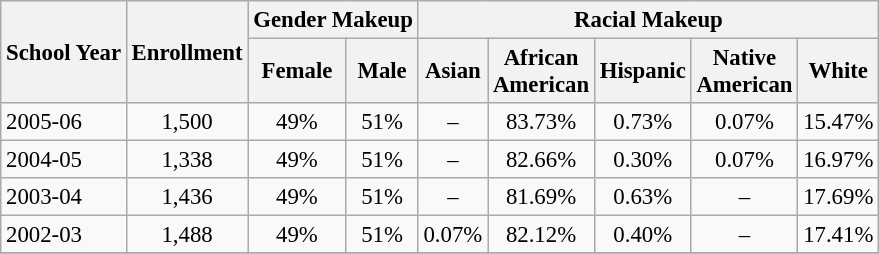<table class="wikitable" style="font-size: 95%;">
<tr>
<th rowspan="2">School Year</th>
<th rowspan="2">Enrollment</th>
<th colspan="2">Gender Makeup</th>
<th colspan="5">Racial Makeup</th>
</tr>
<tr>
<th>Female</th>
<th>Male</th>
<th>Asian</th>
<th>African <br>American</th>
<th>Hispanic</th>
<th>Native <br>American</th>
<th>White</th>
</tr>
<tr>
<td align="left">2005-06</td>
<td align="center">1,500</td>
<td align="center">49%</td>
<td align="center">51%</td>
<td align="center">–</td>
<td align="center">83.73%</td>
<td align="center">0.73%</td>
<td align="center">0.07%</td>
<td align="center">15.47%</td>
</tr>
<tr>
<td align="left">2004-05</td>
<td align="center">1,338</td>
<td align="center">49%</td>
<td align="center">51%</td>
<td align="center">–</td>
<td align="center">82.66%</td>
<td align="center">0.30%</td>
<td align="center">0.07%</td>
<td align="center">16.97%</td>
</tr>
<tr>
<td align="left">2003-04</td>
<td align="center">1,436</td>
<td align="center">49%</td>
<td align="center">51%</td>
<td align="center">–</td>
<td align="center">81.69%</td>
<td align="center">0.63%</td>
<td align="center">–</td>
<td align="center">17.69%</td>
</tr>
<tr>
<td align="left">2002-03</td>
<td align="center">1,488</td>
<td align="center">49%</td>
<td align="center">51%</td>
<td align="center">0.07%</td>
<td align="center">82.12%</td>
<td align="center">0.40%</td>
<td align="center">–</td>
<td align="center">17.41%</td>
</tr>
<tr>
</tr>
</table>
